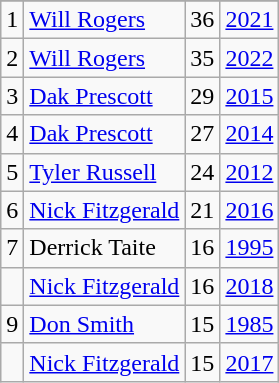<table class="wikitable">
<tr>
</tr>
<tr>
<td>1</td>
<td><a href='#'>Will Rogers</a></td>
<td>36</td>
<td><a href='#'>2021</a></td>
</tr>
<tr>
<td>2</td>
<td><a href='#'>Will Rogers</a></td>
<td>35</td>
<td><a href='#'>2022</a></td>
</tr>
<tr>
<td>3</td>
<td><a href='#'>Dak Prescott</a></td>
<td>29</td>
<td><a href='#'>2015</a></td>
</tr>
<tr>
<td>4</td>
<td><a href='#'>Dak Prescott</a></td>
<td>27</td>
<td><a href='#'>2014</a></td>
</tr>
<tr>
<td>5</td>
<td><a href='#'>Tyler Russell</a></td>
<td>24</td>
<td><a href='#'>2012</a></td>
</tr>
<tr>
<td>6</td>
<td><a href='#'>Nick Fitzgerald</a></td>
<td>21</td>
<td><a href='#'>2016</a></td>
</tr>
<tr>
<td>7</td>
<td>Derrick Taite</td>
<td>16</td>
<td><a href='#'>1995</a></td>
</tr>
<tr>
<td></td>
<td><a href='#'>Nick Fitzgerald</a></td>
<td>16</td>
<td><a href='#'>2018</a></td>
</tr>
<tr>
<td>9</td>
<td><a href='#'>Don Smith</a></td>
<td>15</td>
<td><a href='#'>1985</a></td>
</tr>
<tr>
<td></td>
<td><a href='#'>Nick Fitzgerald</a></td>
<td>15</td>
<td><a href='#'>2017</a></td>
</tr>
</table>
